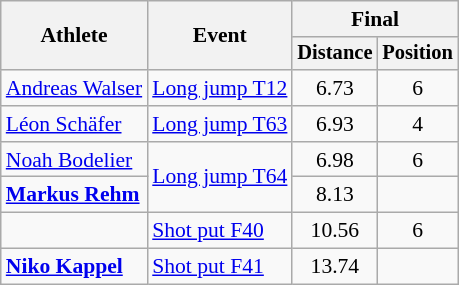<table class=wikitable style="font-size:90%">
<tr>
<th rowspan="2">Athlete</th>
<th rowspan="2">Event</th>
<th colspan="2">Final</th>
</tr>
<tr style="font-size:95%">
<th>Distance</th>
<th>Position</th>
</tr>
<tr align=center>
<td align=left><a href='#'>Andreas Walser</a></td>
<td align=left><a href='#'>Long jump T12</a></td>
<td>6.73 </td>
<td>6</td>
</tr>
<tr align=center>
<td align=left><a href='#'>Léon Schäfer</a></td>
<td align=left><a href='#'>Long jump T63</a></td>
<td>6.93</td>
<td>4</td>
</tr>
<tr align=center>
<td align=left><a href='#'>Noah Bodelier</a></td>
<td align=left rowspan=2><a href='#'>Long jump T64</a></td>
<td>6.98</td>
<td>6</td>
</tr>
<tr align=center>
<td align=left><strong><a href='#'>Markus Rehm</a></strong></td>
<td>8.13</td>
<td></td>
</tr>
<tr align=center>
<td align=left></td>
<td align=left><a href='#'>Shot put F40</a></td>
<td>10.56</td>
<td>6</td>
</tr>
<tr align=center>
<td align=left><strong><a href='#'>Niko Kappel</a></strong></td>
<td align=left><a href='#'>Shot put F41</a></td>
<td>13.74</td>
<td></td>
</tr>
</table>
